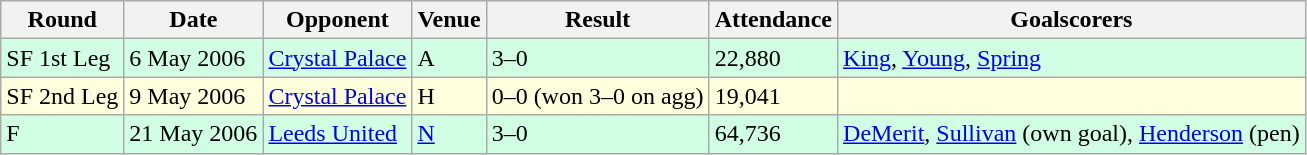<table class="wikitable">
<tr>
<th>Round</th>
<th>Date</th>
<th>Opponent</th>
<th>Venue</th>
<th>Result</th>
<th>Attendance</th>
<th>Goalscorers</th>
</tr>
<tr style="background-color: #d0ffe3;">
<td>SF 1st Leg</td>
<td>6 May 2006</td>
<td><a href='#'>Crystal Palace</a></td>
<td>A</td>
<td>3–0</td>
<td>22,880</td>
<td><a href='#'>King</a>, <a href='#'>Young</a>, <a href='#'>Spring</a></td>
</tr>
<tr style="background-color: #ffffdd;">
<td>SF 2nd Leg</td>
<td>9 May 2006</td>
<td><a href='#'>Crystal Palace</a></td>
<td>H</td>
<td>0–0 (won 3–0 on agg)</td>
<td>19,041</td>
<td></td>
</tr>
<tr style="background-color: #d0ffe3;">
<td>F</td>
<td>21 May 2006</td>
<td><a href='#'>Leeds United</a></td>
<td><a href='#'>N</a></td>
<td>3–0</td>
<td>64,736</td>
<td><a href='#'>DeMerit</a>, <a href='#'>Sullivan</a> (own goal), <a href='#'>Henderson</a> (pen)</td>
</tr>
</table>
